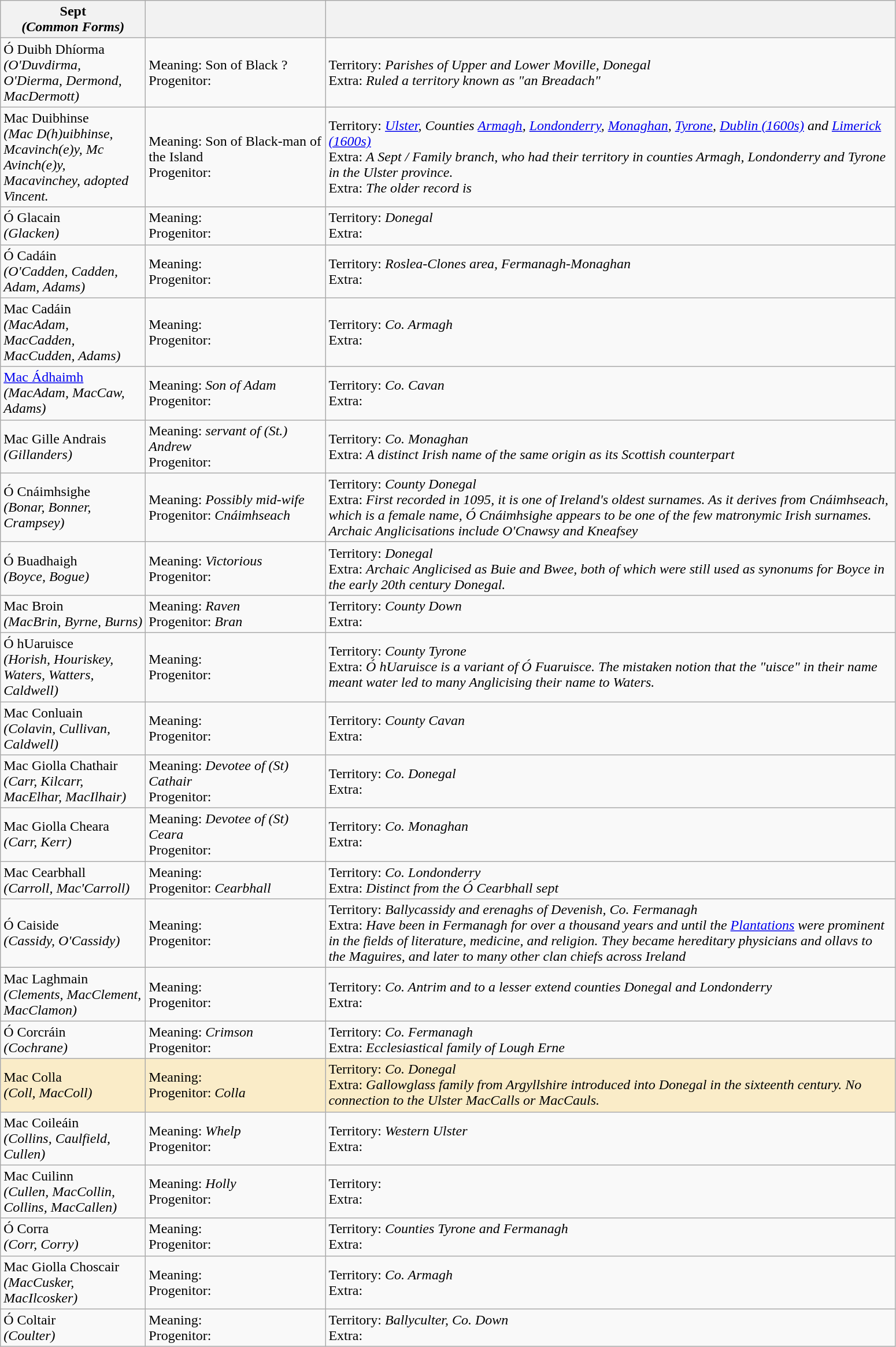<table class="wikitable">
<tr>
<th width="160"><strong>Sept</strong><br><strong><em>(Common Forms)</em></strong></th>
<th width="200"></th>
<th width="650"></th>
</tr>
<tr>
<td>Ó Duibh Dhíorma<br><em>(O'Duvdirma, O'Dierma, Dermond, MacDermott)</em></td>
<td>Meaning: Son of Black ?<br>Progenitor:</td>
<td>Territory: <em>Parishes of Upper and Lower Moville, Donegal</em><br>Extra: <em>Ruled a territory known as "an Breadach"</em></td>
</tr>
<tr>
<td>Mac Duibhinse<br><em>(Mac D(h)uibhinse, Mcavinch(e)y, Mc Avinch(e)y, Macavinchey, adopted Vincent.</em></td>
<td>Meaning: Son of Black-man of the Island<br>Progenitor:</td>
<td>Territory: <em><a href='#'>Ulster</a>, Counties <a href='#'>Armagh</a>, <a href='#'>Londonderry</a>, <a href='#'>Monaghan</a>, <a href='#'>Tyrone</a>, <a href='#'>Dublin (1600s)</a> and <a href='#'>Limerick (1600s)</a></em><br>Extra: <em>A Sept / Family branch, who had their territory in counties Armagh, Londonderry and Tyrone in the Ulster province.</em><br>Extra: <em>The older record is </em></td>
</tr>
<tr>
<td>Ó Glacain<br><em>(Glacken)</em></td>
<td>Meaning:<br>Progenitor:</td>
<td>Territory: <em>Donegal</em><br>Extra:</td>
</tr>
<tr>
<td>Ó Cadáin<br><em>(O'Cadden, Cadden, Adam, Adams)</em></td>
<td>Meaning:<br>Progenitor:</td>
<td>Territory: <em>Roslea-Clones area, Fermanagh-Monaghan</em><br>Extra:</td>
</tr>
<tr>
<td>Mac Cadáin<br><em>(MacAdam, MacCadden, MacCudden, Adams)</em></td>
<td>Meaning:<br>Progenitor:</td>
<td>Territory: <em>Co. Armagh</em><br>Extra:</td>
</tr>
<tr>
<td><a href='#'>Mac Ádhaimh</a><br><em>(MacAdam, MacCaw, Adams)</em></td>
<td>Meaning: <em>Son of Adam</em><br>Progenitor:</td>
<td>Territory: <em>Co. Cavan</em><br>Extra:</td>
</tr>
<tr>
<td>Mac Gille Andrais<br><em>(Gillanders)</em></td>
<td>Meaning: <em>servant of (St.) Andrew</em><br>Progenitor:</td>
<td>Territory: <em>Co. Monaghan</em><br>Extra: <em>A distinct Irish name of the same origin as its Scottish counterpart</em></td>
</tr>
<tr>
<td>Ó Cnáimhsighe<br><em>(Bonar, Bonner, Crampsey)</em></td>
<td>Meaning: <em>Possibly mid-wife</em><br>Progenitor: <em>Cnáimhseach</em></td>
<td>Territory: <em>County Donegal</em><br>Extra: <em>First recorded in 1095, it is one of Ireland's oldest surnames. As it derives from Cnáimhseach, which is a female name, Ó Cnáimhsighe appears to be one of the few matronymic Irish surnames. Archaic Anglicisations include O'Cnawsy and Kneafsey</em></td>
</tr>
<tr>
<td>Ó Buadhaigh<br><em>(Boyce, Bogue)</em></td>
<td>Meaning:  <em>Victorious</em><br>Progenitor:</td>
<td>Territory: <em>Donegal</em><br>Extra: <em>Archaic Anglicised as Buie and Bwee, both of which were still used as synonums for Boyce in the early 20th century Donegal.</em></td>
</tr>
<tr>
<td>Mac Broin<br><em>(MacBrin, Byrne, Burns)</em></td>
<td>Meaning: <em>Raven</em><br>Progenitor: <em>Bran</em></td>
<td>Territory: <em>County Down</em><br>Extra:</td>
</tr>
<tr>
<td>Ó hUaruisce<br><em>(Horish, Houriskey, Waters, Watters, Caldwell)</em></td>
<td>Meaning:<br>Progenitor:</td>
<td>Territory: <em>County Tyrone</em><br>Extra: <em>Ó hUaruisce is a variant of Ó Fuaruisce. The mistaken notion that the "uisce" in their name meant water led to many Anglicising their name to Waters.</em></td>
</tr>
<tr>
<td>Mac Conluain<br><em>(Colavin, Cullivan, Caldwell)</em></td>
<td>Meaning:<br>Progenitor:</td>
<td>Territory: <em>County Cavan</em><br>Extra:</td>
</tr>
<tr>
<td>Mac Giolla Chathair<br><em>(Carr, Kilcarr, MacElhar, MacIlhair)</em></td>
<td>Meaning: <em>Devotee of (St) Cathair</em><br>Progenitor:</td>
<td>Territory: <em>Co. Donegal</em><br>Extra:</td>
</tr>
<tr>
<td>Mac Giolla Cheara<br><em>(Carr, Kerr)</em></td>
<td>Meaning: <em>Devotee of (St) Ceara</em><br>Progenitor:</td>
<td>Territory: <em>Co. Monaghan</em><br>Extra:</td>
</tr>
<tr>
<td>Mac Cearbhall<br><em>(Carroll, Mac'Carroll)</em></td>
<td>Meaning:<br>Progenitor: <em>Cearbhall</em></td>
<td>Territory: <em>Co. Londonderry</em><br>Extra: <em>Distinct from the Ó Cearbhall sept</em></td>
</tr>
<tr>
<td>Ó Caiside<br><em>(Cassidy, O'Cassidy)</em></td>
<td>Meaning:<br>Progenitor:</td>
<td>Territory: <em>Ballycassidy and erenaghs of Devenish, Co. Fermanagh</em><br>Extra: <em>Have been in Fermanagh for over a thousand years and until the <a href='#'>Plantations</a> were prominent in the fields of literature, medicine, and religion. They became hereditary physicians and ollavs to the Maguires, and later to many other clan chiefs across Ireland</em></td>
</tr>
<tr>
<td>Mac Laghmain<br><em>(Clements, MacClement, MacClamon)</em></td>
<td>Meaning:<br>Progenitor:</td>
<td>Territory: <em>Co. Antrim and to a lesser extend counties Donegal and Londonderry</em><br>Extra:</td>
</tr>
<tr>
<td>Ó Corcráin<br><em>(Cochrane)</em></td>
<td>Meaning: <em>Crimson</em><br>Progenitor:</td>
<td>Territory: <em>Co. Fermanagh</em><br>Extra: <em>Ecclesiastical family of Lough Erne</em></td>
</tr>
<tr bgcolor="#faecc8">
<td>Mac Colla<br><em>(Coll, MacColl)</em></td>
<td>Meaning:<br>Progenitor: <em>Colla</em></td>
<td>Territory: <em>Co. Donegal</em><br>Extra:  <em>Gallowglass family from Argyllshire introduced into Donegal in the sixteenth century. No connection to the Ulster MacCalls or MacCauls.</em></td>
</tr>
<tr>
<td>Mac Coileáin<br><em>(Collins, Caulfield, Cullen)</em></td>
<td>Meaning: <em>Whelp</em><br>Progenitor:</td>
<td>Territory: <em>Western Ulster</em><br>Extra:</td>
</tr>
<tr>
<td>Mac Cuilinn<br><em>(Cullen, MacCollin, Collins, MacCallen)</em></td>
<td>Meaning: <em>Holly</em><br>Progenitor:</td>
<td>Territory: <br>Extra:</td>
</tr>
<tr>
<td>Ó Corra<br><em>(Corr, Corry)</em></td>
<td>Meaning:<br>Progenitor:</td>
<td>Territory: <em>Counties Tyrone and Fermanagh</em><br>Extra:</td>
</tr>
<tr>
<td>Mac Giolla Choscair<br><em>(MacCusker, MacIlcosker)</em></td>
<td>Meaning:<br>Progenitor:</td>
<td>Territory: <em>Co. Armagh</em><br>Extra:</td>
</tr>
<tr>
<td>Ó Coltair<br><em>(Coulter)</em></td>
<td>Meaning:<br>Progenitor:</td>
<td>Territory: <em>Ballyculter, Co. Down</em><br>Extra:<br></td>
</tr>
</table>
